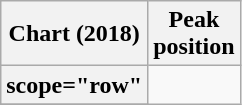<table class="wikitable sortable plainrowheaders">
<tr>
<th scope="col">Chart (2018)</th>
<th scope="col">Peak<br>position</th>
</tr>
<tr>
<th>scope="row"</th>
</tr>
<tr>
</tr>
</table>
